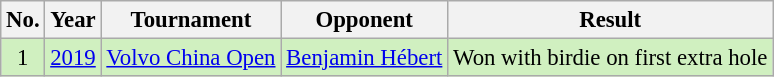<table class="wikitable" style="font-size:95%;">
<tr>
<th>No.</th>
<th>Year</th>
<th>Tournament</th>
<th>Opponent</th>
<th>Result</th>
</tr>
<tr style="background:#D0F0C0;">
<td align=center>1</td>
<td><a href='#'>2019</a></td>
<td><a href='#'>Volvo China Open</a></td>
<td> <a href='#'>Benjamin Hébert</a></td>
<td>Won with birdie on first extra hole</td>
</tr>
</table>
